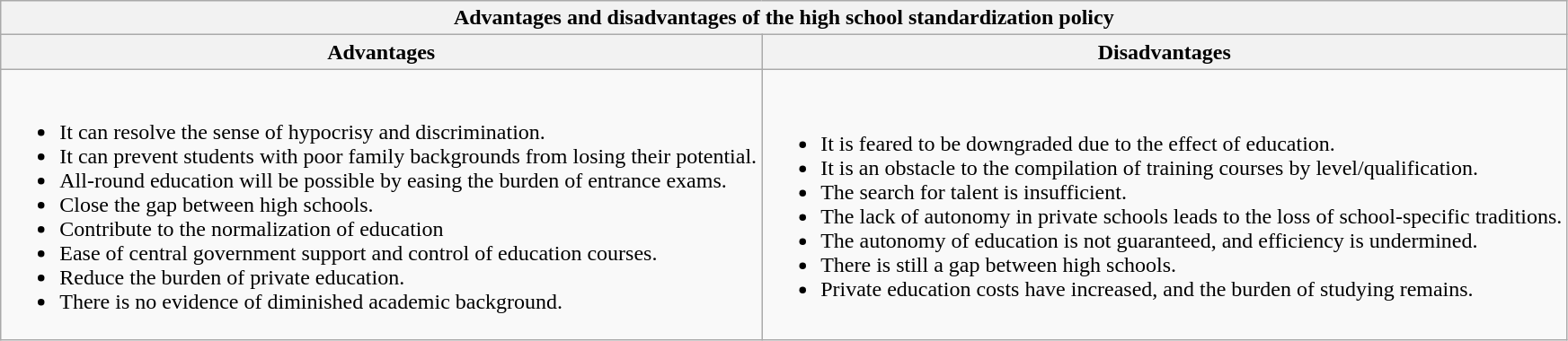<table class="wikitable">
<tr>
<th colspan="2">Advantages and disadvantages of the high school standardization policy</th>
</tr>
<tr>
<th>Advantages</th>
<th>Disadvantages</th>
</tr>
<tr>
<td><br><ul><li>It can resolve the sense of hypocrisy and discrimination.</li><li>It can prevent students with poor family backgrounds from losing their potential.</li><li>All-round education will be possible by easing the burden of entrance exams.</li><li>Close the gap between high schools.</li><li>Contribute to the normalization of education</li><li>Ease of central government support and control of education courses.</li><li>Reduce the burden of private education.</li><li>There is no evidence of diminished academic background.</li></ul></td>
<td><br><ul><li>It is feared to be downgraded due to the effect of education.</li><li>It is an obstacle to the compilation of training courses by level/qualification.</li><li>The search for talent is insufficient.</li><li>The lack of autonomy in private schools leads to the loss of school-specific traditions.</li><li>The autonomy of education is not guaranteed, and efficiency is undermined.</li><li>There is still a gap between high schools.</li><li>Private education costs have increased, and the burden of studying remains.</li></ul></td>
</tr>
</table>
